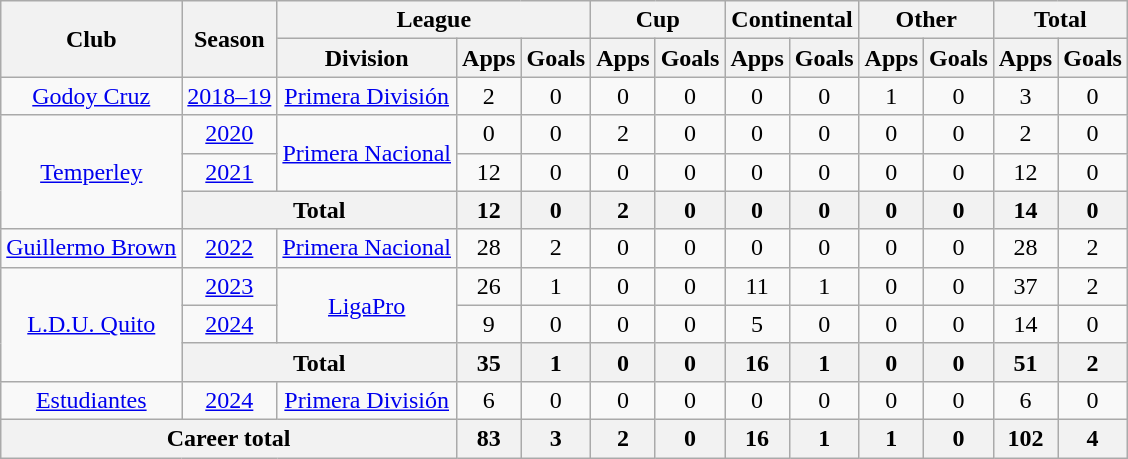<table class="wikitable" style="text-align:center">
<tr>
<th rowspan="2">Club</th>
<th rowspan="2">Season</th>
<th colspan="3">League</th>
<th colspan="2">Cup</th>
<th colspan="2">Continental</th>
<th colspan="2">Other</th>
<th colspan="2">Total</th>
</tr>
<tr>
<th>Division</th>
<th>Apps</th>
<th>Goals</th>
<th>Apps</th>
<th>Goals</th>
<th>Apps</th>
<th>Goals</th>
<th>Apps</th>
<th>Goals</th>
<th>Apps</th>
<th>Goals</th>
</tr>
<tr>
<td rowspan="1"><a href='#'>Godoy Cruz</a></td>
<td><a href='#'>2018–19</a></td>
<td rowspan="1"><a href='#'>Primera División</a></td>
<td>2</td>
<td>0</td>
<td>0</td>
<td>0</td>
<td>0</td>
<td>0</td>
<td>1</td>
<td>0</td>
<td>3</td>
<td>0</td>
</tr>
<tr>
<td rowspan="3"><a href='#'>Temperley</a></td>
<td><a href='#'>2020</a></td>
<td rowspan="2"><a href='#'>Primera Nacional</a></td>
<td>0</td>
<td>0</td>
<td>2</td>
<td>0</td>
<td>0</td>
<td>0</td>
<td>0</td>
<td>0</td>
<td>2</td>
<td>0</td>
</tr>
<tr>
<td><a href='#'>2021</a></td>
<td>12</td>
<td>0</td>
<td>0</td>
<td>0</td>
<td>0</td>
<td>0</td>
<td>0</td>
<td>0</td>
<td>12</td>
<td>0</td>
</tr>
<tr>
<th colspan="2">Total</th>
<th>12</th>
<th>0</th>
<th>2</th>
<th>0</th>
<th>0</th>
<th>0</th>
<th>0</th>
<th>0</th>
<th>14</th>
<th>0</th>
</tr>
<tr>
<td rowspan="1"><a href='#'>Guillermo Brown</a></td>
<td><a href='#'>2022</a></td>
<td rowspan="1"><a href='#'>Primera Nacional</a></td>
<td>28</td>
<td>2</td>
<td>0</td>
<td>0</td>
<td>0</td>
<td>0</td>
<td>0</td>
<td>0</td>
<td>28</td>
<td>2</td>
</tr>
<tr>
<td rowspan="3"><a href='#'>L.D.U. Quito</a></td>
<td><a href='#'>2023</a></td>
<td rowspan="2"><a href='#'>LigaPro</a></td>
<td>26</td>
<td>1</td>
<td>0</td>
<td>0</td>
<td>11</td>
<td>1</td>
<td>0</td>
<td>0</td>
<td>37</td>
<td>2</td>
</tr>
<tr>
<td><a href='#'>2024</a></td>
<td>9</td>
<td>0</td>
<td>0</td>
<td>0</td>
<td>5</td>
<td>0</td>
<td>0</td>
<td>0</td>
<td>14</td>
<td>0</td>
</tr>
<tr>
<th colspan="2">Total</th>
<th>35</th>
<th>1</th>
<th>0</th>
<th>0</th>
<th>16</th>
<th>1</th>
<th>0</th>
<th>0</th>
<th>51</th>
<th>2</th>
</tr>
<tr>
<td><a href='#'>Estudiantes</a></td>
<td><a href='#'>2024</a></td>
<td><a href='#'>Primera División</a></td>
<td>6</td>
<td>0</td>
<td>0</td>
<td>0</td>
<td>0</td>
<td>0</td>
<td>0</td>
<td>0</td>
<td>6</td>
<td>0</td>
</tr>
<tr>
<th colspan="3">Career total</th>
<th>83</th>
<th>3</th>
<th>2</th>
<th>0</th>
<th>16</th>
<th>1</th>
<th>1</th>
<th>0</th>
<th>102</th>
<th>4</th>
</tr>
</table>
